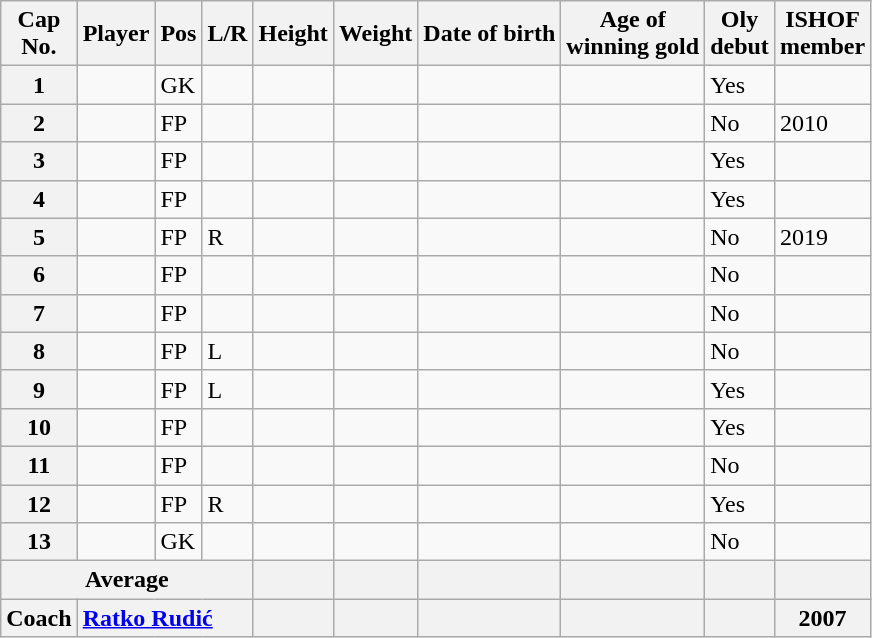<table class="wikitable sortable sticky-header defaultcenter col2left col5left col6right col7right col8left" style="font-size: 100%; margin-left: 1em;">
<tr>
<th scope="col">Cap<br>No.</th>
<th scope="col">Player</th>
<th scope="col">Pos</th>
<th scope="col">L/R</th>
<th scope="col">Height</th>
<th scope="col">Weight</th>
<th scope="col">Date of birth</th>
<th scope="col">Age of<br>winning gold</th>
<th scope="col">Oly<br>debut</th>
<th scope="col">ISHOF<br>member</th>
</tr>
<tr>
<th scope="row">1</th>
<td></td>
<td>GK</td>
<td></td>
<td></td>
<td></td>
<td></td>
<td></td>
<td>Yes</td>
<td></td>
</tr>
<tr>
<th scope="row">2</th>
<td></td>
<td>FP</td>
<td></td>
<td></td>
<td></td>
<td></td>
<td></td>
<td>No</td>
<td>2010</td>
</tr>
<tr>
<th scope="row">3</th>
<td></td>
<td>FP</td>
<td></td>
<td></td>
<td></td>
<td></td>
<td></td>
<td>Yes</td>
<td></td>
</tr>
<tr>
<th scope="row">4</th>
<td></td>
<td>FP</td>
<td></td>
<td></td>
<td></td>
<td></td>
<td></td>
<td>Yes</td>
<td></td>
</tr>
<tr>
<th scope="row">5</th>
<td></td>
<td>FP</td>
<td>R</td>
<td></td>
<td></td>
<td></td>
<td></td>
<td>No</td>
<td>2019</td>
</tr>
<tr>
<th scope="row">6</th>
<td></td>
<td>FP</td>
<td></td>
<td></td>
<td></td>
<td></td>
<td></td>
<td>No</td>
<td></td>
</tr>
<tr>
<th scope="row">7</th>
<td></td>
<td>FP</td>
<td></td>
<td></td>
<td></td>
<td></td>
<td></td>
<td>No</td>
<td></td>
</tr>
<tr>
<th scope="row">8</th>
<td></td>
<td>FP</td>
<td>L</td>
<td></td>
<td></td>
<td></td>
<td></td>
<td>No</td>
<td></td>
</tr>
<tr>
<th scope="row">9</th>
<td></td>
<td>FP</td>
<td>L</td>
<td></td>
<td></td>
<td></td>
<td></td>
<td>Yes</td>
<td></td>
</tr>
<tr>
<th scope="row">10</th>
<td></td>
<td>FP</td>
<td></td>
<td></td>
<td></td>
<td></td>
<td></td>
<td>Yes</td>
<td></td>
</tr>
<tr>
<th scope="row">11</th>
<td></td>
<td>FP</td>
<td></td>
<td></td>
<td></td>
<td></td>
<td></td>
<td>No</td>
<td></td>
</tr>
<tr>
<th scope="row">12</th>
<td></td>
<td>FP</td>
<td>R</td>
<td></td>
<td></td>
<td></td>
<td></td>
<td>Yes</td>
<td></td>
</tr>
<tr>
<th scope="row">13</th>
<td></td>
<td>GK</td>
<td></td>
<td></td>
<td></td>
<td></td>
<td></td>
<td>No</td>
<td></td>
</tr>
<tr class="sortbottom">
<th colspan="4">Average</th>
<th style="text-align: left;"></th>
<th style="text-align: right;"></th>
<th style="text-align: right;"></th>
<th style="text-align: left;"></th>
<th></th>
<th></th>
</tr>
<tr class="sortbottom">
<th>Coach</th>
<th colspan="3" style="text-align: left;"><a href='#'>Ratko Rudić</a></th>
<th></th>
<th></th>
<th style="text-align: right;"></th>
<th style="text-align: left;"></th>
<th></th>
<th>2007</th>
</tr>
</table>
